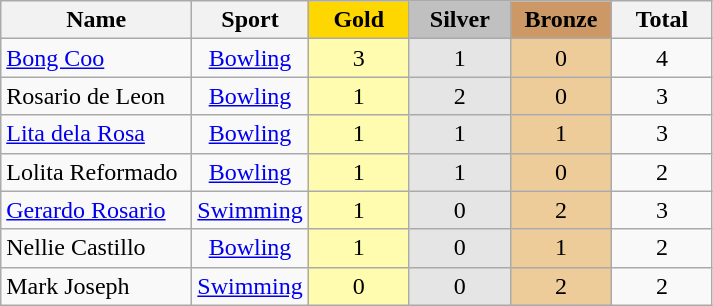<table class="wikitable" style="text-align:center;">
<tr>
<th width=120>Name</th>
<th width=70>Sport</th>
<td bgcolor=gold width=60><strong>Gold</strong></td>
<td bgcolor=silver width=60><strong>Silver</strong></td>
<td bgcolor=#cc9966 width=60><strong>Bronze</strong></td>
<th width=60>Total</th>
</tr>
<tr>
<td align=left><a href='#'>Bong Coo</a></td>
<td><a href='#'>Bowling</a></td>
<td bgcolor=#fffcaf>3</td>
<td bgcolor=#e5e5e5>1</td>
<td bgcolor=#eecc99>0</td>
<td>4</td>
</tr>
<tr>
<td align=left>Rosario de Leon</td>
<td><a href='#'>Bowling</a></td>
<td bgcolor=#fffcaf>1</td>
<td bgcolor=#e5e5e5>2</td>
<td bgcolor=#eecc99>0</td>
<td>3</td>
</tr>
<tr>
<td align=left><a href='#'>Lita dela Rosa</a></td>
<td><a href='#'>Bowling</a></td>
<td bgcolor=#fffcaf>1</td>
<td bgcolor=#e5e5e5>1</td>
<td bgcolor=#eecc99>1</td>
<td>3</td>
</tr>
<tr>
<td align=left>Lolita Reformado</td>
<td><a href='#'>Bowling</a></td>
<td bgcolor=#fffcaf>1</td>
<td bgcolor=#e5e5e5>1</td>
<td bgcolor=#eecc99>0</td>
<td>2</td>
</tr>
<tr>
<td align=left><a href='#'>Gerardo Rosario</a></td>
<td><a href='#'>Swimming</a></td>
<td bgcolor=#fffcaf>1</td>
<td bgcolor=#e5e5e5>0</td>
<td bgcolor=#eecc99>2</td>
<td>3</td>
</tr>
<tr>
<td align=left>Nellie Castillo</td>
<td><a href='#'>Bowling</a></td>
<td bgcolor=#fffcaf>1</td>
<td bgcolor=#e5e5e5>0</td>
<td bgcolor=#eecc99>1</td>
<td>2</td>
</tr>
<tr>
<td align=left>Mark Joseph</td>
<td><a href='#'>Swimming</a></td>
<td bgcolor=#fffcaf>0</td>
<td bgcolor=#e5e5e5>0</td>
<td bgcolor=#eecc99>2</td>
<td>2</td>
</tr>
</table>
